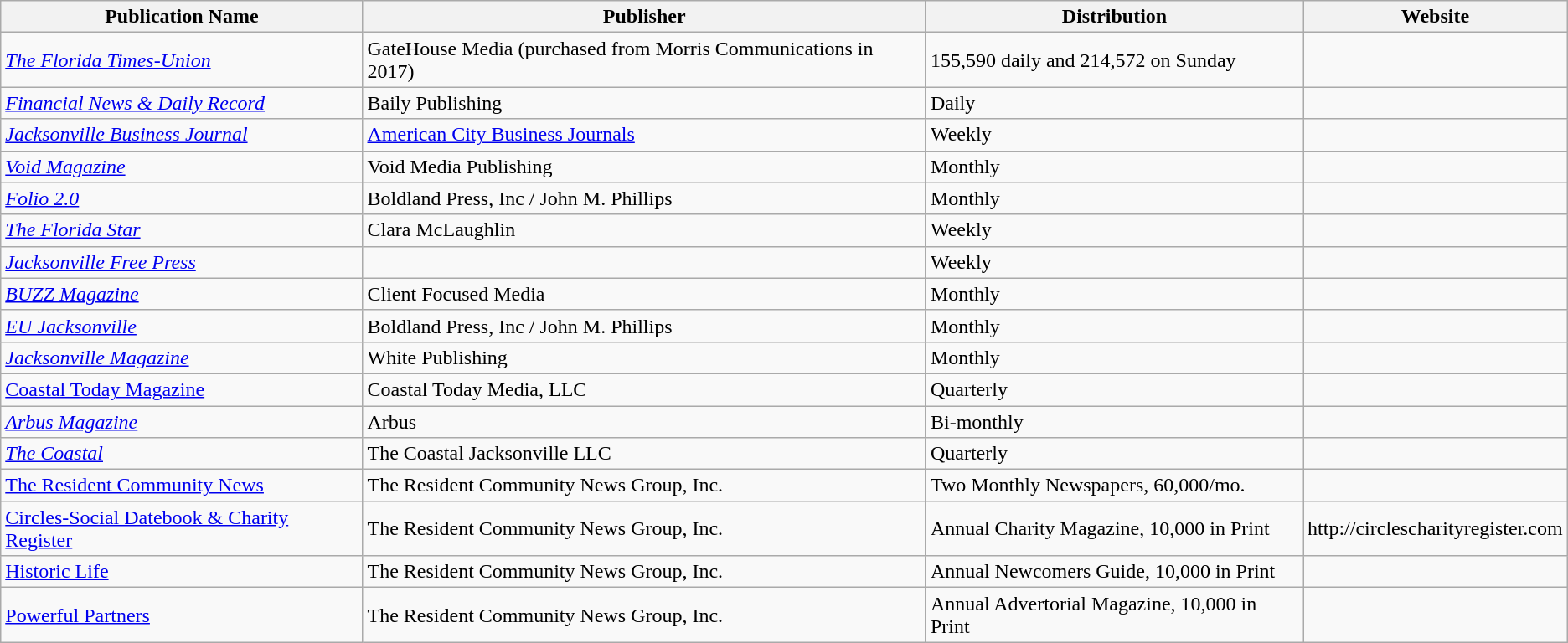<table class="wikitable sortable">
<tr>
<th>Publication Name</th>
<th>Publisher</th>
<th>Distribution</th>
<th>Website</th>
</tr>
<tr>
<td><em><a href='#'>The Florida Times-Union</a></em></td>
<td>GateHouse Media (purchased from Morris Communications in 2017)</td>
<td>155,590 daily and 214,572 on Sunday</td>
<td></td>
</tr>
<tr>
<td><em><a href='#'>Financial News & Daily Record</a></em></td>
<td>Baily Publishing</td>
<td>Daily</td>
<td></td>
</tr>
<tr>
<td><em><a href='#'>Jacksonville Business Journal</a></em></td>
<td><a href='#'>American City Business Journals</a></td>
<td>Weekly</td>
<td></td>
</tr>
<tr>
<td><em><a href='#'>Void Magazine</a></em></td>
<td>Void Media Publishing</td>
<td>Monthly</td>
<td></td>
</tr>
<tr>
<td><em><a href='#'>Folio 2.0</a></em></td>
<td>Boldland Press, Inc / John M. Phillips</td>
<td>Monthly</td>
<td></td>
</tr>
<tr>
<td><em><a href='#'>The Florida Star</a></em></td>
<td>Clara McLaughlin</td>
<td>Weekly</td>
<td></td>
</tr>
<tr>
<td><em><a href='#'>Jacksonville Free Press</a></em></td>
<td></td>
<td>Weekly</td>
<td></td>
</tr>
<tr>
<td><em><a href='#'>BUZZ Magazine</a></em></td>
<td>Client Focused Media</td>
<td>Monthly</td>
<td></td>
</tr>
<tr>
<td><em><a href='#'>EU Jacksonville</a></em></td>
<td>Boldland Press, Inc / John M. Phillips</td>
<td>Monthly</td>
<td></td>
</tr>
<tr>
<td><em><a href='#'>Jacksonville Magazine</a></em></td>
<td>White Publishing</td>
<td>Monthly</td>
<td></td>
</tr>
<tr>
<td><a href='#'>Coastal Today Magazine</a></td>
<td>Coastal Today Media, LLC</td>
<td>Quarterly</td>
<td></td>
</tr>
<tr>
<td><em><a href='#'>Arbus Magazine</a></em></td>
<td>Arbus</td>
<td>Bi-monthly</td>
<td></td>
</tr>
<tr>
<td><em><a href='#'>The Coastal</a></em></td>
<td>The Coastal Jacksonville LLC</td>
<td>Quarterly</td>
<td></td>
</tr>
<tr>
<td><a href='#'>The Resident Community News</a></td>
<td>The Resident Community News Group, Inc.</td>
<td>Two Monthly Newspapers, 60,000/mo.</td>
<td></td>
</tr>
<tr>
<td><a href='#'>Circles-Social Datebook & Charity Register</a></td>
<td>The Resident Community News Group, Inc.</td>
<td>Annual Charity Magazine, 10,000 in Print</td>
<td>http://circlescharityregister.com</td>
</tr>
<tr>
<td><a href='#'>Historic Life</a></td>
<td>The Resident Community News Group, Inc.</td>
<td>Annual Newcomers Guide, 10,000 in Print</td>
<td></td>
</tr>
<tr>
<td><a href='#'>Powerful Partners</a></td>
<td>The Resident Community News Group, Inc.</td>
<td>Annual Advertorial Magazine, 10,000 in Print</td>
<td></td>
</tr>
</table>
